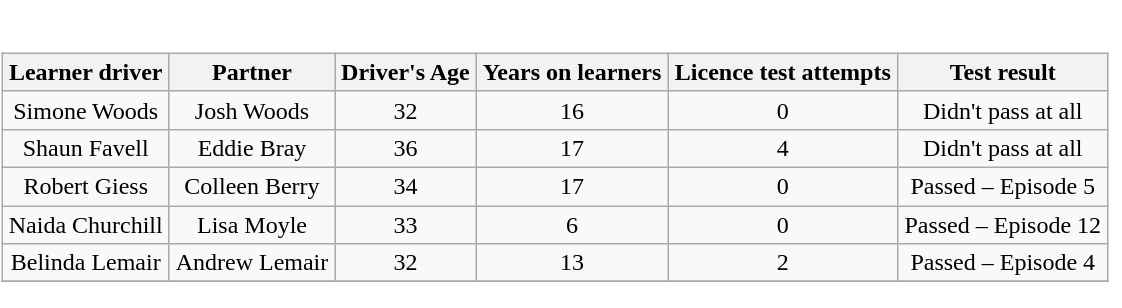<table align="left">
<tr>
</tr>
<tr bgcolor="white">
<td><br><table align="left" class="wikitable" style="text-align: center" width="99%" bg color="white">
<tr>
<th>Learner driver</th>
<th>Partner</th>
<th>Driver's Age</th>
<th>Years on learners</th>
<th>Licence test attempts</th>
<th>Test result</th>
</tr>
<tr>
<td>Simone Woods</td>
<td>Josh Woods</td>
<td>32</td>
<td>16</td>
<td>0</td>
<td>Didn't pass at all</td>
</tr>
<tr>
<td>Shaun Favell</td>
<td>Eddie Bray</td>
<td>36</td>
<td>17</td>
<td>4</td>
<td>Didn't pass at all</td>
</tr>
<tr>
<td>Robert Giess</td>
<td>Colleen Berry</td>
<td>34</td>
<td>17</td>
<td>0</td>
<td>Passed – Episode 5</td>
</tr>
<tr>
<td>Naida Churchill</td>
<td>Lisa Moyle</td>
<td>33</td>
<td>6</td>
<td>0</td>
<td>Passed – Episode 12</td>
</tr>
<tr>
<td>Belinda Lemair</td>
<td>Andrew Lemair</td>
<td>32</td>
<td>13</td>
<td>2</td>
<td>Passed – Episode 4</td>
</tr>
<tr>
</tr>
</table>
</td>
</tr>
</table>
